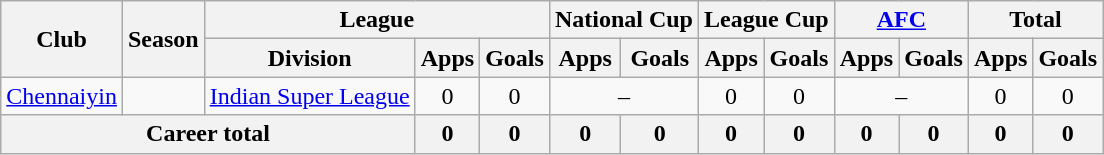<table class=wikitable style=text-align:center>
<tr>
<th rowspan="2">Club</th>
<th rowspan="2">Season</th>
<th colspan="3">League</th>
<th colspan="2">National Cup</th>
<th colspan="2">League Cup</th>
<th colspan="2"><a href='#'>AFC</a></th>
<th colspan="2">Total</th>
</tr>
<tr>
<th>Division</th>
<th>Apps</th>
<th>Goals</th>
<th>Apps</th>
<th>Goals</th>
<th>Apps</th>
<th>Goals</th>
<th>Apps</th>
<th>Goals</th>
<th>Apps</th>
<th>Goals</th>
</tr>
<tr>
<td rowspan="1"><a href='#'>Chennaiyin</a></td>
<td></td>
<td rowspan="1"><a href='#'>Indian Super League</a></td>
<td>0</td>
<td>0</td>
<td colspan="2">–</td>
<td>0</td>
<td>0</td>
<td colspan="2">–</td>
<td>0</td>
<td>0</td>
</tr>
<tr>
<th colspan="3">Career total</th>
<th>0</th>
<th>0</th>
<th>0</th>
<th>0</th>
<th>0</th>
<th>0</th>
<th>0</th>
<th>0</th>
<th>0</th>
<th>0</th>
</tr>
</table>
